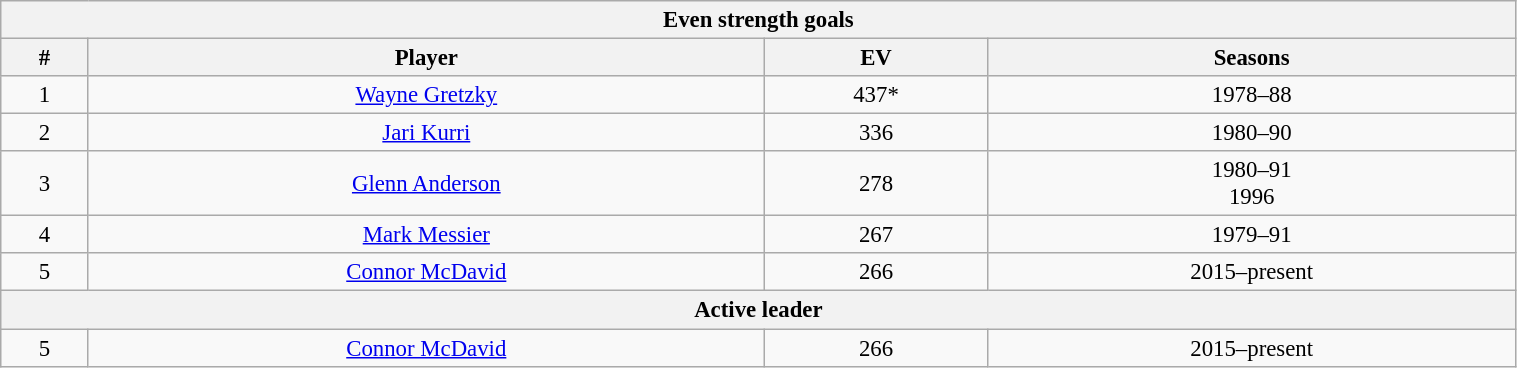<table class="wikitable" style="text-align: center; font-size: 95%" width="80%">
<tr>
<th colspan="4">Even strength goals</th>
</tr>
<tr>
<th>#</th>
<th>Player</th>
<th>EV</th>
<th>Seasons</th>
</tr>
<tr>
<td>1</td>
<td><a href='#'>Wayne Gretzky</a></td>
<td>437*</td>
<td>1978–88</td>
</tr>
<tr>
<td>2</td>
<td><a href='#'>Jari Kurri</a></td>
<td>336</td>
<td>1980–90</td>
</tr>
<tr>
<td>3</td>
<td><a href='#'>Glenn Anderson</a></td>
<td>278</td>
<td>1980–91<br>1996</td>
</tr>
<tr>
<td>4</td>
<td><a href='#'>Mark Messier</a></td>
<td>267</td>
<td>1979–91</td>
</tr>
<tr>
<td>5</td>
<td><a href='#'>Connor McDavid</a></td>
<td>266</td>
<td>2015–present</td>
</tr>
<tr>
<th colspan="4">Active leader</th>
</tr>
<tr>
<td>5</td>
<td><a href='#'>Connor McDavid</a></td>
<td>266</td>
<td>2015–present</td>
</tr>
</table>
